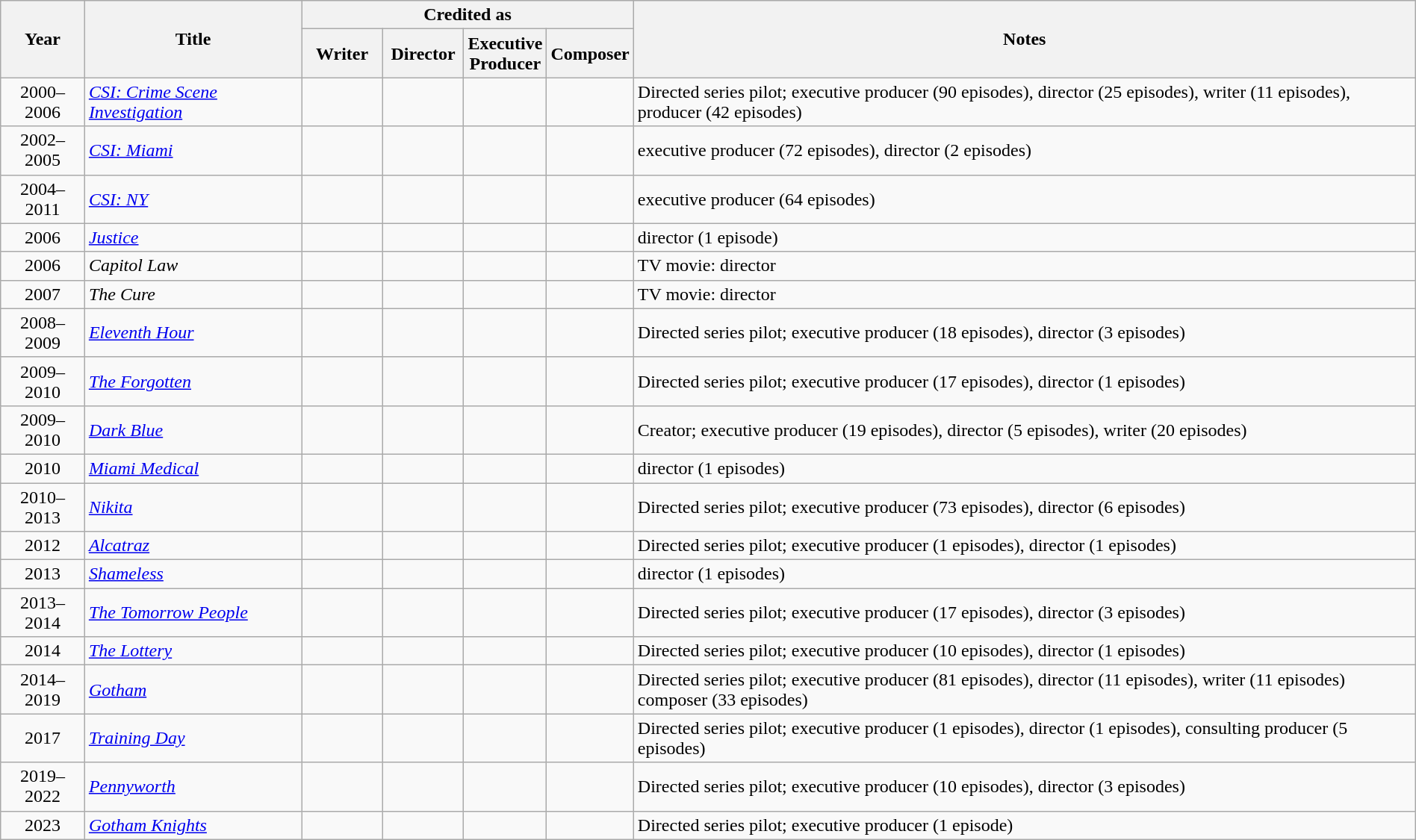<table class="wikitable" style="text-align:center; margin-right:auto; margin-right:auto">
<tr>
<th rowspan="2">Year</th>
<th rowspan="2">Title</th>
<th colspan="4">Credited as</th>
<th rowspan="2">Notes</th>
</tr>
<tr>
<th style="width:65px;">Writer</th>
<th style="width:65px;">Director</th>
<th style="width:65px;">Executive Producer</th>
<th style="width:65px;">Composer</th>
</tr>
<tr>
<td>2000–2006</td>
<td style="text-align:left;"><em><a href='#'>CSI: Crime Scene Investigation</a></em></td>
<td></td>
<td></td>
<td></td>
<td></td>
<td style="text-align:left;">Directed series pilot; executive producer (90 episodes), director (25 episodes), writer (11 episodes), producer (42 episodes)</td>
</tr>
<tr>
<td>2002–2005</td>
<td style="text-align:left;"><em><a href='#'>CSI: Miami</a></em></td>
<td></td>
<td></td>
<td></td>
<td></td>
<td style="text-align:left;">executive producer (72 episodes), director (2 episodes)</td>
</tr>
<tr>
<td>2004–2011</td>
<td style="text-align:left;"><em><a href='#'>CSI: NY</a></em></td>
<td></td>
<td></td>
<td></td>
<td></td>
<td style="text-align:left;">executive producer (64 episodes)</td>
</tr>
<tr>
<td>2006</td>
<td style="text-align:left;"><em><a href='#'>Justice</a></em></td>
<td></td>
<td></td>
<td></td>
<td></td>
<td style="text-align:left;">director (1 episode)</td>
</tr>
<tr>
<td>2006</td>
<td style="text-align:left;"><em>Capitol Law</em></td>
<td></td>
<td></td>
<td></td>
<td></td>
<td style="text-align:left;">TV movie: director</td>
</tr>
<tr>
<td>2007</td>
<td style="text-align:left;"><em>The Cure</em></td>
<td></td>
<td></td>
<td></td>
<td></td>
<td style="text-align:left;">TV movie: director</td>
</tr>
<tr>
<td>2008–2009</td>
<td style="text-align:left;"><em><a href='#'>Eleventh Hour</a></em></td>
<td></td>
<td></td>
<td></td>
<td></td>
<td style="text-align:left;">Directed series pilot; executive producer (18 episodes), director (3 episodes)</td>
</tr>
<tr>
<td>2009–2010</td>
<td style="text-align:left;"><em><a href='#'>The Forgotten</a></em></td>
<td></td>
<td></td>
<td></td>
<td></td>
<td style="text-align:left;">Directed series pilot; executive producer (17 episodes), director (1 episodes)</td>
</tr>
<tr>
<td>2009–2010</td>
<td style="text-align:left;"><em><a href='#'>Dark Blue</a></em></td>
<td></td>
<td></td>
<td></td>
<td></td>
<td style="text-align:left;">Creator; executive producer (19 episodes), director (5 episodes), writer (20 episodes)</td>
</tr>
<tr>
<td>2010</td>
<td style="text-align:left;"><em><a href='#'>Miami Medical</a></em></td>
<td></td>
<td></td>
<td></td>
<td></td>
<td style="text-align:left;">director (1 episodes)</td>
</tr>
<tr>
<td>2010–2013</td>
<td style="text-align:left;"><em><a href='#'>Nikita</a></em></td>
<td></td>
<td></td>
<td></td>
<td></td>
<td style="text-align:left;">Directed series pilot; executive producer (73 episodes), director (6 episodes)</td>
</tr>
<tr>
<td>2012</td>
<td style="text-align:left;"><em><a href='#'>Alcatraz</a></em></td>
<td></td>
<td></td>
<td></td>
<td></td>
<td style="text-align:left;">Directed series pilot; executive producer (1 episodes), director (1 episodes)</td>
</tr>
<tr>
<td>2013</td>
<td style="text-align:left;"><em><a href='#'>Shameless</a></em></td>
<td></td>
<td></td>
<td></td>
<td></td>
<td style="text-align:left;">director (1 episodes)</td>
</tr>
<tr>
<td>2013–2014</td>
<td style="text-align:left;"><em><a href='#'>The Tomorrow People</a></em></td>
<td></td>
<td></td>
<td></td>
<td></td>
<td style="text-align:left;">Directed series pilot; executive producer (17 episodes), director (3 episodes)</td>
</tr>
<tr>
<td>2014</td>
<td style="text-align:left;"><em><a href='#'>The Lottery</a></em></td>
<td></td>
<td></td>
<td></td>
<td></td>
<td style="text-align:left;">Directed series pilot; executive producer (10 episodes), director (1 episodes)</td>
</tr>
<tr>
<td>2014–2019</td>
<td style="text-align:left;"><em><a href='#'>Gotham</a></em></td>
<td></td>
<td></td>
<td></td>
<td></td>
<td style="text-align:left;">Directed series pilot; executive producer (81 episodes), director (11 episodes), writer (11 episodes) composer (33 episodes)</td>
</tr>
<tr>
<td>2017</td>
<td style="text-align:left;"><em><a href='#'>Training Day</a></em></td>
<td></td>
<td></td>
<td></td>
<td></td>
<td style="text-align:left;">Directed series pilot; executive producer (1 episodes), director (1 episodes), consulting producer (5 episodes)</td>
</tr>
<tr>
<td>2019–2022</td>
<td style="text-align:left;"><em><a href='#'>Pennyworth</a></em></td>
<td></td>
<td></td>
<td></td>
<td></td>
<td style="text-align:left;">Directed series pilot; executive producer (10 episodes), director (3 episodes)</td>
</tr>
<tr>
<td>2023</td>
<td style="text-align:left;"><em><a href='#'>Gotham Knights</a></em></td>
<td></td>
<td></td>
<td></td>
<td></td>
<td style="text-align:left;">Directed series pilot; executive producer (1 episode)</td>
</tr>
</table>
